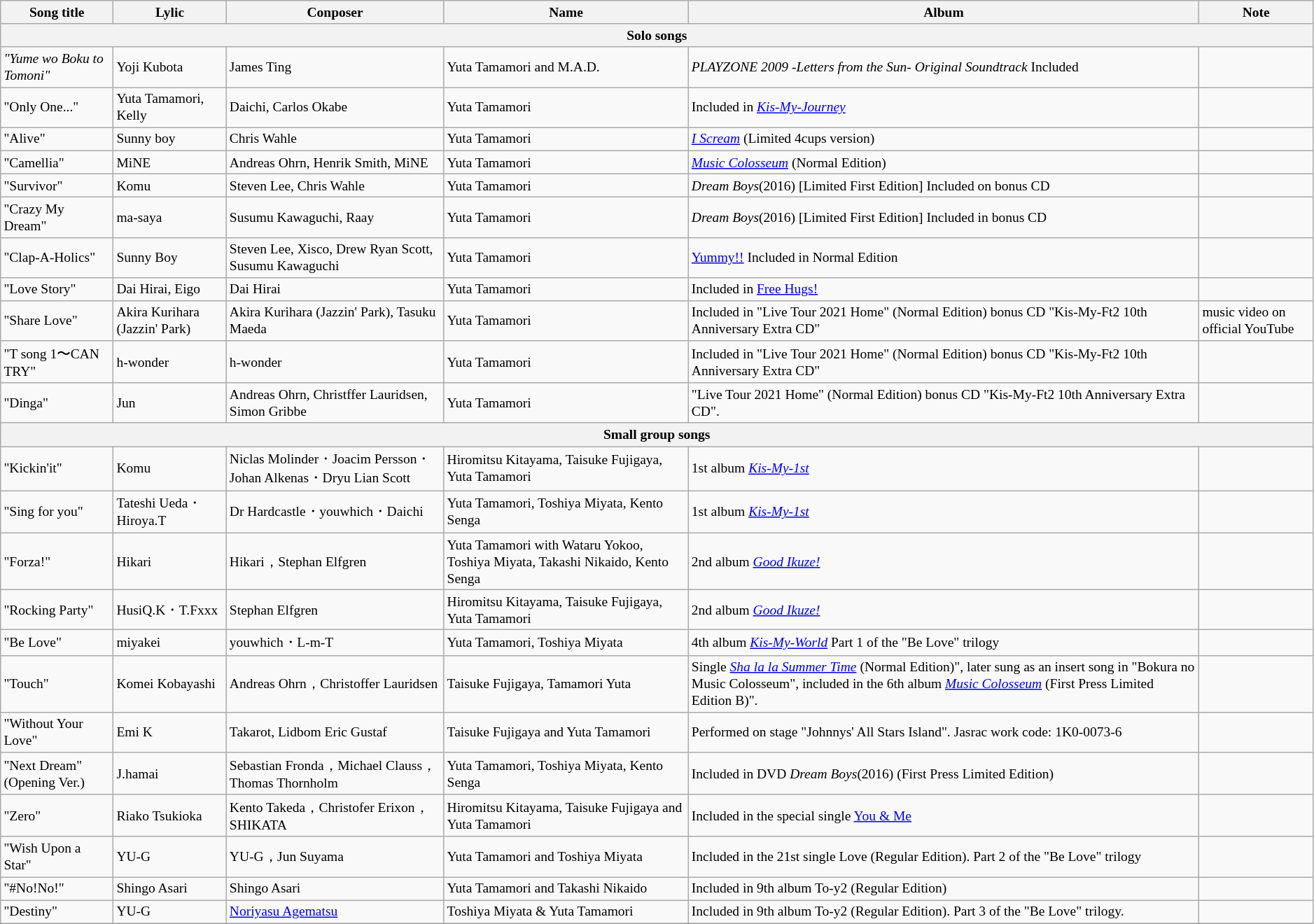<table class="wikitable sortable" style="font-size:small">
<tr>
<th>Song title</th>
<th>Lylic</th>
<th>Conposer</th>
<th>Name</th>
<th>Album</th>
<th>Note</th>
</tr>
<tr>
<th colspan="7">Solo songs</th>
</tr>
<tr>
<td><em>"Yume wo Boku to Tomoni"</em></td>
<td>Yoji Kubota</td>
<td>James Ting</td>
<td>Yuta Tamamori and M.A.D.</td>
<td><em>PLAYZONE 2009 -Letters from the Sun- Original Soundtrack</em> Included</td>
<td></td>
</tr>
<tr>
<td>"Only One..."</td>
<td>Yuta Tamamori, Kelly</td>
<td>Daichi, Carlos Okabe</td>
<td>Yuta Tamamori</td>
<td>Included in <em><a href='#'>Kis-My-Journey</a></em></td>
<td></td>
</tr>
<tr>
<td>"Alive"</td>
<td>Sunny boy</td>
<td>Chris Wahle</td>
<td>Yuta Tamamori</td>
<td><em><a href='#'>I Scream</a></em> (Limited 4cups version)</td>
<td></td>
</tr>
<tr>
<td>"Camellia"</td>
<td>MiNE</td>
<td>Andreas Ohrn, Henrik Smith, MiNE</td>
<td>Yuta Tamamori</td>
<td><em><a href='#'>Music Colosseum</a> </em>(Normal Edition)</td>
<td></td>
</tr>
<tr>
<td>"Survivor"</td>
<td>Komu</td>
<td>Steven Lee, Chris Wahle</td>
<td>Yuta Tamamori</td>
<td><em>Dream Boys</em>(2016) [Limited First Edition] Included on bonus CD</td>
<td></td>
</tr>
<tr>
<td>"Crazy My Dream"</td>
<td>ma-saya</td>
<td>Susumu Kawaguchi, Raay</td>
<td>Yuta Tamamori</td>
<td><em>Dream Boys</em>(2016) [Limited First Edition] Included in bonus CD</td>
<td></td>
</tr>
<tr>
<td>"Clap-A-Holics"</td>
<td>Sunny Boy</td>
<td>Steven Lee, Xisco, Drew Ryan Scott, Susumu Kawaguchi</td>
<td>Yuta Tamamori</td>
<td><a href='#'>Yummy!!</a> Included in Normal Edition</td>
<td></td>
</tr>
<tr>
<td>"Love Story"</td>
<td>Dai Hirai, Eigo</td>
<td>Dai Hirai</td>
<td>Yuta Tamamori</td>
<td>Included in <a href='#'>Free Hugs!</a></td>
<td></td>
</tr>
<tr>
<td>"Share Love"</td>
<td>Akira Kurihara (Jazzin' Park)</td>
<td>Akira Kurihara (Jazzin' Park), Tasuku Maeda</td>
<td>Yuta Tamamori</td>
<td>Included in "Live Tour 2021 Home" (Normal Edition) bonus CD "Kis-My-Ft2 10th Anniversary Extra CD"</td>
<td> music video on official YouTube</td>
</tr>
<tr>
<td>"T song 1〜CAN TRY"</td>
<td>h-wonder</td>
<td>h-wonder</td>
<td>Yuta Tamamori</td>
<td>Included in "Live Tour 2021 Home" (Normal Edition) bonus CD "Kis-My-Ft2 10th Anniversary Extra CD"</td>
<td></td>
</tr>
<tr>
<td>"Dinga"</td>
<td>Jun</td>
<td>Andreas Ohrn, Christffer Lauridsen, Simon Gribbe</td>
<td>Yuta Tamamori</td>
<td>"Live Tour 2021 Home" (Normal Edition) bonus CD "Kis-My-Ft2 10th Anniversary Extra CD".</td>
<td></td>
</tr>
<tr>
<th colspan="7">Small group songs</th>
</tr>
<tr>
<td>"Kickin'it"</td>
<td>Komu</td>
<td>Niclas Molinder・Joacim Persson・Johan Alkenas・Dryu Lian Scott</td>
<td>Hiromitsu Kitayama, Taisuke Fujigaya, Yuta Tamamori</td>
<td>1st album <em><a href='#'>Kis-My-1st</a></em></td>
<td></td>
</tr>
<tr>
<td>"Sing for you"</td>
<td>Tateshi Ueda・Hiroya.T</td>
<td>Dr Hardcastle・youwhich・Daichi</td>
<td>Yuta Tamamori, Toshiya Miyata, Kento Senga</td>
<td>1st album <em><a href='#'>Kis-My-1st</a></em></td>
<td></td>
</tr>
<tr>
<td>"Forza!"</td>
<td>Hikari</td>
<td>Hikari，Stephan Elfgren</td>
<td>Yuta Tamamori with Wataru Yokoo, Toshiya Miyata, Takashi Nikaido, Kento Senga</td>
<td>2nd album <em><a href='#'>Good Ikuze!</a></em></td>
<td></td>
</tr>
<tr>
<td>"Rocking Party"</td>
<td>HusiQ.K・T.Fxxx</td>
<td>Stephan Elfgren</td>
<td>Hiromitsu Kitayama, Taisuke Fujigaya, Yuta Tamamori</td>
<td>2nd album <em><a href='#'>Good Ikuze!</a></em></td>
<td></td>
</tr>
<tr>
<td>"Be Love"</td>
<td>miyakei</td>
<td>youwhich・L-m-T</td>
<td>Yuta Tamamori, Toshiya Miyata</td>
<td>4th album <em><a href='#'>Kis-My-World</a></em> Part 1 of the "Be Love" trilogy</td>
<td></td>
</tr>
<tr>
<td>"Touch"</td>
<td>Komei Kobayashi</td>
<td>Andreas Ohrn，Christoffer Lauridsen</td>
<td>Taisuke Fujigaya, Tamamori Yuta</td>
<td>Single <em><a href='#'>Sha la la Summer Time</a></em> (Normal Edition)", later sung as an insert song in "Bokura no Music Colosseum", included in the 6th album <em><a href='#'>Music Colosseum</a></em> (First Press Limited Edition B)".</td>
<td></td>
</tr>
<tr>
<td>"Without Your Love"</td>
<td>Emi K</td>
<td>Takarot, Lidbom Eric Gustaf</td>
<td>Taisuke Fujigaya and Yuta Tamamori</td>
<td>Performed on stage "Johnnys' All Stars Island". Jasrac work code: 1K0-0073-6</td>
<td></td>
</tr>
<tr>
<td>"Next Dream" (Opening Ver.)</td>
<td>J.hamai</td>
<td>Sebastian Fronda，Michael Clauss，Thomas Thornholm</td>
<td>Yuta Tamamori, Toshiya Miyata, Kento Senga</td>
<td>Included in DVD <em>Dream Boys</em>(2016) (First Press Limited Edition)</td>
<td></td>
</tr>
<tr>
<td>"Zero"</td>
<td>Riako Tsukioka</td>
<td>Kento Takeda，Christofer Erixon，SHIKATA</td>
<td>Hiromitsu Kitayama, Taisuke Fujigaya and Yuta Tamamori</td>
<td>Included in the special single <a href='#'>You & Me</a></td>
<td></td>
</tr>
<tr>
<td>"Wish Upon a Star"</td>
<td>YU-G</td>
<td>YU-G，Jun Suyama</td>
<td>Yuta Tamamori and Toshiya Miyata</td>
<td>Included in the 21st single Love (Regular Edition). Part 2 of the "Be Love" trilogy</td>
<td></td>
</tr>
<tr>
<td>"#No!No!"</td>
<td>Shingo Asari</td>
<td>Shingo Asari</td>
<td>Yuta Tamamori and Takashi Nikaido</td>
<td>Included in 9th album To-y2 (Regular Edition)</td>
<td></td>
</tr>
<tr>
<td>"Destiny"</td>
<td>YU-G</td>
<td><a href='#'>Noriyasu Agematsu</a></td>
<td>Toshiya Miyata & Yuta Tamamori</td>
<td>Included in 9th album To-y2 (Regular Edition). Part 3 of the "Be Love" trilogy.</td>
<td></td>
</tr>
<tr>
</tr>
</table>
